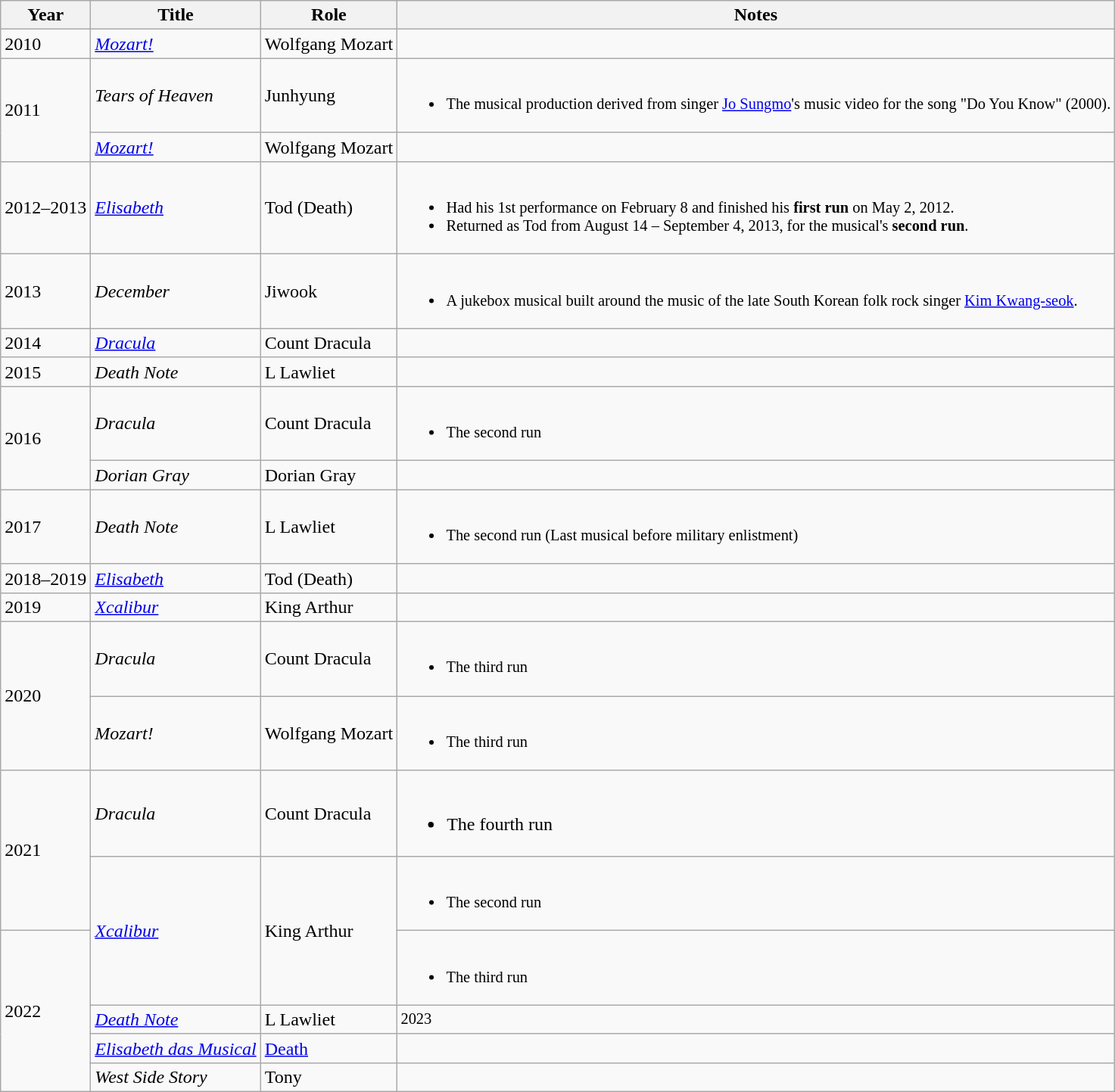<table class="wikitable">
<tr>
<th>Year</th>
<th>Title</th>
<th>Role</th>
<th>Notes</th>
</tr>
<tr>
<td>2010</td>
<td><em><a href='#'>Mozart!</a></em></td>
<td>Wolfgang Mozart</td>
<td style="font-size: 85%;"></td>
</tr>
<tr>
<td rowspan="2">2011</td>
<td><em>Tears of Heaven</em></td>
<td>Junhyung</td>
<td style="font-size: 85%;"><br><ul><li>The musical production derived from singer <a href='#'>Jo Sungmo</a>'s music video for the song "Do You Know" (2000).</li></ul></td>
</tr>
<tr>
<td rowspan="1"><em><a href='#'>Mozart!</a></em></td>
<td>Wolfgang Mozart</td>
<td style="font-size: 85%;"></td>
</tr>
<tr>
<td>2012–2013</td>
<td><em><a href='#'>Elisabeth</a></em></td>
<td>Tod (Death)</td>
<td style="font-size: 85%;"><br><ul><li>Had his 1st performance on February 8 and finished his <strong>first run</strong> on May 2, 2012.</li><li>Returned as Tod from August 14 – September 4, 2013, for the musical's <strong>second run</strong>.</li></ul></td>
</tr>
<tr>
<td>2013</td>
<td><em>December</em></td>
<td>Jiwook</td>
<td style="font-size: 85%;"><br><ul><li>A jukebox musical built around the music of the late South Korean folk rock singer <a href='#'>Kim Kwang-seok</a>.</li></ul></td>
</tr>
<tr>
<td>2014</td>
<td><em><a href='#'>Dracula</a></em></td>
<td>Count Dracula</td>
<td style="font-size: 85%;"></td>
</tr>
<tr>
<td>2015</td>
<td><em>Death Note</em></td>
<td>L Lawliet</td>
<td style="font-size: 85%;"></td>
</tr>
<tr>
<td rowspan="2">2016</td>
<td><em>Dracula</em></td>
<td>Count Dracula</td>
<td style="font-size: 85%;"><br><ul><li>The second run</li></ul></td>
</tr>
<tr>
<td><em>Dorian Gray</em></td>
<td>Dorian Gray</td>
<td style="font-size: 85%;"></td>
</tr>
<tr>
<td>2017</td>
<td><em>Death Note</em></td>
<td>L Lawliet</td>
<td style="font-size: 85%;"><br><ul><li>The second run (Last musical before military enlistment)</li></ul></td>
</tr>
<tr>
<td>2018–2019</td>
<td><em><a href='#'>Elisabeth</a></em></td>
<td>Tod (Death)</td>
<td style="font-size: 85%;"></td>
</tr>
<tr>
<td>2019</td>
<td><em><a href='#'>Xcalibur</a></em></td>
<td>King Arthur</td>
<td style="font-size: 85%;"></td>
</tr>
<tr>
<td rowspan="2">2020</td>
<td><em>Dracula</em></td>
<td>Count Dracula</td>
<td style="font-size: 85%;"><br><ul><li>The third run</li></ul></td>
</tr>
<tr>
<td><em>Mozart!</em></td>
<td>Wolfgang Mozart</td>
<td style="font-size: 85%;"><br><ul><li>The third run</li></ul></td>
</tr>
<tr>
<td rowspan="2">2021</td>
<td><em>Dracula</em></td>
<td>Count Dracula</td>
<td><br><ul><li>The fourth run</li></ul></td>
</tr>
<tr>
<td rowspan="2"><em><a href='#'>Xcalibur</a></em></td>
<td rowspan="2">King Arthur</td>
<td style="font-size: 85%;"><br><ul><li>The second run</li></ul></td>
</tr>
<tr>
<td rowspan=4>2022</td>
<td style="font-size: 85%;"><br><ul><li>The third run</li></ul></td>
</tr>
<tr>
<td><em><a href='#'>Death Note</a></em></td>
<td>L Lawliet</td>
<td style="font-size: 85%;"> 2023</td>
</tr>
<tr>
<td><em><a href='#'>Elisabeth das Musical</a></em></td>
<td><a href='#'>Death</a></td>
<td style="font-size: 85%;"></td>
</tr>
<tr>
<td><em>West Side Story</em></td>
<td>Tony</td>
<td style="font-size: 85%;"><br></td>
</tr>
</table>
